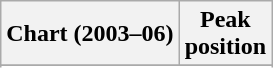<table class="wikitable sortable plainrowheaders" style="text-align:center">
<tr>
<th>Chart (2003–06)</th>
<th>Peak<br>position</th>
</tr>
<tr>
</tr>
<tr>
</tr>
<tr>
</tr>
</table>
